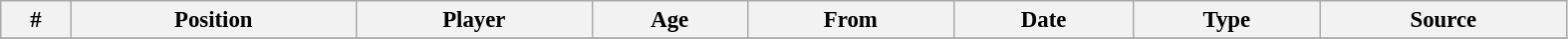<table class="wikitable sortable" style="width:83%; text-align:center; font-size:95%; text-align:left;">
<tr>
<th><strong>#</strong></th>
<th><strong>Position</strong></th>
<th><strong>Player</strong></th>
<th><strong>Age</strong></th>
<th><strong>From</strong></th>
<th><strong>Date</strong></th>
<th><strong>Type</strong></th>
<th><strong>Source</strong></th>
</tr>
<tr>
</tr>
</table>
